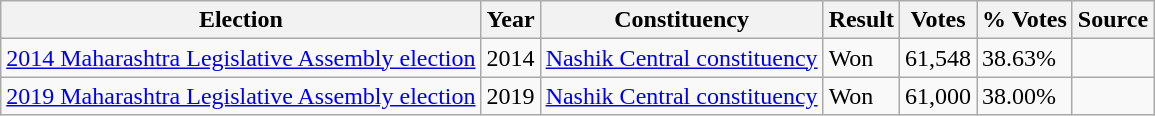<table class="wikitable">
<tr>
<th>Election</th>
<th>Year</th>
<th>Constituency</th>
<th>Result</th>
<th>Votes</th>
<th>% Votes</th>
<th>Source</th>
</tr>
<tr>
<td><a href='#'>2014 Maharashtra Legislative Assembly election</a></td>
<td>2014</td>
<td><a href='#'>Nashik Central constituency</a></td>
<td>Won</td>
<td>61,548</td>
<td>38.63%</td>
<td></td>
</tr>
<tr>
<td><a href='#'>2019 Maharashtra Legislative Assembly election</a></td>
<td>2019</td>
<td><a href='#'>Nashik Central constituency</a></td>
<td>Won</td>
<td>61,000</td>
<td>38.00%</td>
</tr>
</table>
